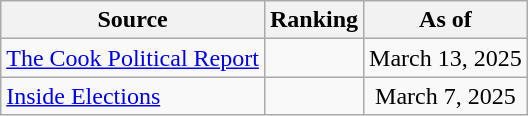<table class="wikitable" style="text-align:center">
<tr>
<th>Source</th>
<th>Ranking</th>
<th>As of</th>
</tr>
<tr>
<td align=left><a href='#'>The Cook Political Report</a></td>
<td></td>
<td>March 13, 2025</td>
</tr>
<tr>
<td align=left><a href='#'>Inside Elections</a></td>
<td></td>
<td>March 7, 2025</td>
</tr>
</table>
